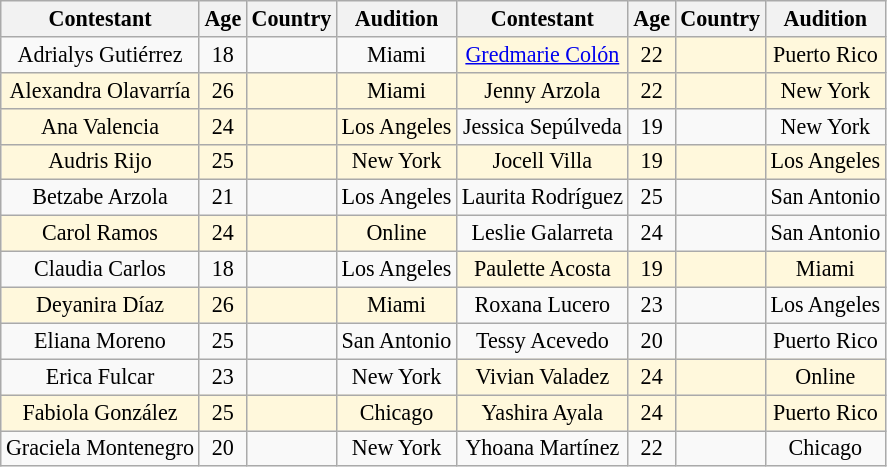<table class="wikitable" style="text-align:center; font-size:92%">
<tr>
<th>Contestant</th>
<th>Age</th>
<th>Country</th>
<th>Audition</th>
<th>Contestant</th>
<th>Age</th>
<th>Country</th>
<th>Audition</th>
</tr>
<tr>
<td>Adrialys Gutiérrez</td>
<td>18</td>
<td></td>
<td>Miami</td>
<td style="background:cornsilk;"><a href='#'>Gredmarie Colón</a></td>
<td style="background:cornsilk;">22</td>
<td style="background:cornsilk;"></td>
<td style="background:cornsilk;">Puerto Rico</td>
</tr>
<tr>
<td style="background:cornsilk;">Alexandra Olavarría</td>
<td style="background:cornsilk;">26</td>
<td style="background:cornsilk;"></td>
<td style="background:cornsilk;">Miami</td>
<td style="background:cornsilk;">Jenny Arzola</td>
<td style="background:cornsilk;">22</td>
<td style="background:cornsilk;"></td>
<td style="background:cornsilk;">New York</td>
</tr>
<tr>
<td style="background:cornsilk;">Ana Valencia</td>
<td style="background:cornsilk;">24</td>
<td style="background:cornsilk;"></td>
<td style="background:cornsilk;">Los Angeles</td>
<td>Jessica Sepúlveda</td>
<td>19</td>
<td></td>
<td>New York</td>
</tr>
<tr>
<td style="background:cornsilk;">Audris Rijo</td>
<td style="background:cornsilk;">25</td>
<td style="background:cornsilk;"></td>
<td style="background:cornsilk;">New York</td>
<td style="background:cornsilk;">Jocell Villa</td>
<td style="background:cornsilk;">19</td>
<td style="background:cornsilk;"></td>
<td style="background:cornsilk;">Los Angeles</td>
</tr>
<tr>
<td>Betzabe Arzola</td>
<td>21</td>
<td></td>
<td>Los Angeles</td>
<td>Laurita Rodríguez</td>
<td>25</td>
<td></td>
<td>San Antonio</td>
</tr>
<tr>
<td style="background:cornsilk;">Carol Ramos</td>
<td style="background:cornsilk;">24</td>
<td style="background:cornsilk;"></td>
<td style="background:cornsilk;">Online</td>
<td>Leslie Galarreta</td>
<td>24</td>
<td></td>
<td>San Antonio</td>
</tr>
<tr>
<td>Claudia Carlos</td>
<td>18</td>
<td></td>
<td>Los Angeles</td>
<td style="background:cornsilk;">Paulette Acosta</td>
<td style="background:cornsilk;">19</td>
<td style="background:cornsilk;"></td>
<td style="background:cornsilk;">Miami</td>
</tr>
<tr>
<td style="background:cornsilk;">Deyanira Díaz</td>
<td style="background:cornsilk;">26</td>
<td style="background:cornsilk;"></td>
<td style="background:cornsilk;">Miami</td>
<td>Roxana Lucero</td>
<td>23</td>
<td> </td>
<td>Los Angeles</td>
</tr>
<tr>
<td>Eliana Moreno</td>
<td>25</td>
<td></td>
<td>San Antonio</td>
<td>Tessy Acevedo</td>
<td>20</td>
<td></td>
<td>Puerto Rico</td>
</tr>
<tr>
<td>Erica Fulcar</td>
<td>23</td>
<td></td>
<td>New York</td>
<td style="background:cornsilk;">Vivian Valadez</td>
<td style="background:cornsilk;">24</td>
<td style="background:cornsilk;"></td>
<td style="background:cornsilk;">Online</td>
</tr>
<tr>
<td style="background:cornsilk;">Fabiola González</td>
<td style="background:cornsilk;">25</td>
<td style="background:cornsilk;"></td>
<td style="background:cornsilk;">Chicago</td>
<td style="background:cornsilk;">Yashira Ayala</td>
<td style="background:cornsilk;">24</td>
<td style="background:cornsilk;"></td>
<td style="background:cornsilk;">Puerto Rico</td>
</tr>
<tr>
<td>Graciela Montenegro</td>
<td>20</td>
<td></td>
<td>New York</td>
<td>Yhoana Martínez</td>
<td>22</td>
<td></td>
<td>Chicago</td>
</tr>
</table>
